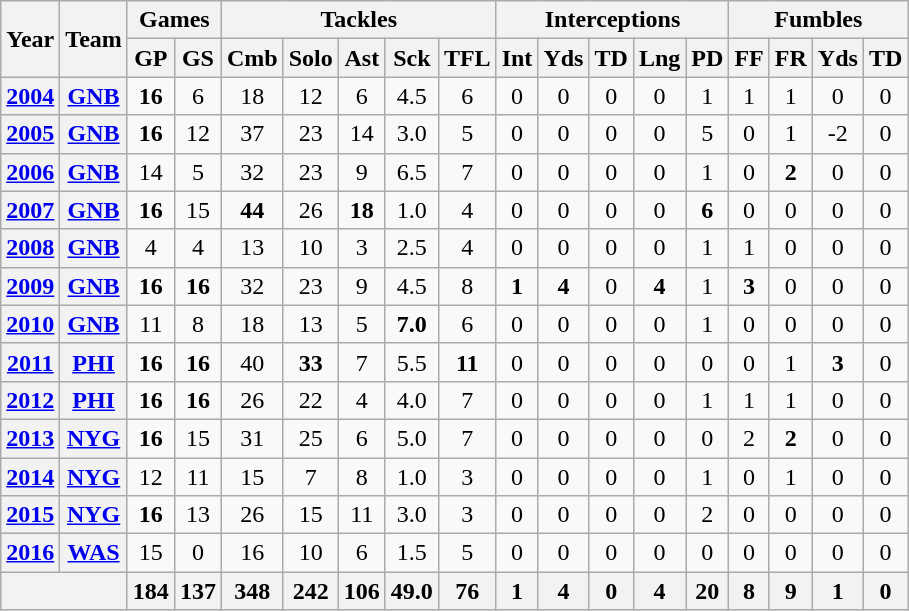<table class="wikitable" style="text-align:center">
<tr>
<th rowspan="2">Year</th>
<th rowspan="2">Team</th>
<th colspan="2">Games</th>
<th colspan="5">Tackles</th>
<th colspan="5">Interceptions</th>
<th colspan="4">Fumbles</th>
</tr>
<tr>
<th>GP</th>
<th>GS</th>
<th>Cmb</th>
<th>Solo</th>
<th>Ast</th>
<th>Sck</th>
<th>TFL</th>
<th>Int</th>
<th>Yds</th>
<th>TD</th>
<th>Lng</th>
<th>PD</th>
<th>FF</th>
<th>FR</th>
<th>Yds</th>
<th>TD</th>
</tr>
<tr>
<th><a href='#'>2004</a></th>
<th><a href='#'>GNB</a></th>
<td><strong>16</strong></td>
<td>6</td>
<td>18</td>
<td>12</td>
<td>6</td>
<td>4.5</td>
<td>6</td>
<td>0</td>
<td>0</td>
<td>0</td>
<td>0</td>
<td>1</td>
<td>1</td>
<td>1</td>
<td>0</td>
<td>0</td>
</tr>
<tr>
<th><a href='#'>2005</a></th>
<th><a href='#'>GNB</a></th>
<td><strong>16</strong></td>
<td>12</td>
<td>37</td>
<td>23</td>
<td>14</td>
<td>3.0</td>
<td>5</td>
<td>0</td>
<td>0</td>
<td>0</td>
<td>0</td>
<td>5</td>
<td>0</td>
<td>1</td>
<td>-2</td>
<td>0</td>
</tr>
<tr>
<th><a href='#'>2006</a></th>
<th><a href='#'>GNB</a></th>
<td>14</td>
<td>5</td>
<td>32</td>
<td>23</td>
<td>9</td>
<td>6.5</td>
<td>7</td>
<td>0</td>
<td>0</td>
<td>0</td>
<td>0</td>
<td>1</td>
<td>0</td>
<td><strong>2</strong></td>
<td>0</td>
<td>0</td>
</tr>
<tr>
<th><a href='#'>2007</a></th>
<th><a href='#'>GNB</a></th>
<td><strong>16</strong></td>
<td>15</td>
<td><strong>44</strong></td>
<td>26</td>
<td><strong>18</strong></td>
<td>1.0</td>
<td>4</td>
<td>0</td>
<td>0</td>
<td>0</td>
<td>0</td>
<td><strong>6</strong></td>
<td>0</td>
<td>0</td>
<td>0</td>
<td>0</td>
</tr>
<tr>
<th><a href='#'>2008</a></th>
<th><a href='#'>GNB</a></th>
<td>4</td>
<td>4</td>
<td>13</td>
<td>10</td>
<td>3</td>
<td>2.5</td>
<td>4</td>
<td>0</td>
<td>0</td>
<td>0</td>
<td>0</td>
<td>1</td>
<td>1</td>
<td>0</td>
<td>0</td>
<td>0</td>
</tr>
<tr>
<th><a href='#'>2009</a></th>
<th><a href='#'>GNB</a></th>
<td><strong>16</strong></td>
<td><strong>16</strong></td>
<td>32</td>
<td>23</td>
<td>9</td>
<td>4.5</td>
<td>8</td>
<td><strong>1</strong></td>
<td><strong>4</strong></td>
<td>0</td>
<td><strong>4</strong></td>
<td>1</td>
<td><strong>3</strong></td>
<td>0</td>
<td>0</td>
<td>0</td>
</tr>
<tr>
<th><a href='#'>2010</a></th>
<th><a href='#'>GNB</a></th>
<td>11</td>
<td>8</td>
<td>18</td>
<td>13</td>
<td>5</td>
<td><strong>7.0</strong></td>
<td>6</td>
<td>0</td>
<td>0</td>
<td>0</td>
<td>0</td>
<td>1</td>
<td>0</td>
<td>0</td>
<td>0</td>
<td>0</td>
</tr>
<tr>
<th><a href='#'>2011</a></th>
<th><a href='#'>PHI</a></th>
<td><strong>16</strong></td>
<td><strong>16</strong></td>
<td>40</td>
<td><strong>33</strong></td>
<td>7</td>
<td>5.5</td>
<td><strong>11</strong></td>
<td>0</td>
<td>0</td>
<td>0</td>
<td>0</td>
<td>0</td>
<td>0</td>
<td>1</td>
<td><strong>3</strong></td>
<td>0</td>
</tr>
<tr>
<th><a href='#'>2012</a></th>
<th><a href='#'>PHI</a></th>
<td><strong>16</strong></td>
<td><strong>16</strong></td>
<td>26</td>
<td>22</td>
<td>4</td>
<td>4.0</td>
<td>7</td>
<td>0</td>
<td>0</td>
<td>0</td>
<td>0</td>
<td>1</td>
<td>1</td>
<td>1</td>
<td>0</td>
<td>0</td>
</tr>
<tr>
<th><a href='#'>2013</a></th>
<th><a href='#'>NYG</a></th>
<td><strong>16</strong></td>
<td>15</td>
<td>31</td>
<td>25</td>
<td>6</td>
<td>5.0</td>
<td>7</td>
<td>0</td>
<td>0</td>
<td>0</td>
<td>0</td>
<td>0</td>
<td>2</td>
<td><strong>2</strong></td>
<td>0</td>
<td>0</td>
</tr>
<tr>
<th><a href='#'>2014</a></th>
<th><a href='#'>NYG</a></th>
<td>12</td>
<td>11</td>
<td>15</td>
<td>7</td>
<td>8</td>
<td>1.0</td>
<td>3</td>
<td>0</td>
<td>0</td>
<td>0</td>
<td>0</td>
<td>1</td>
<td>0</td>
<td>1</td>
<td>0</td>
<td>0</td>
</tr>
<tr>
<th><a href='#'>2015</a></th>
<th><a href='#'>NYG</a></th>
<td><strong>16</strong></td>
<td>13</td>
<td>26</td>
<td>15</td>
<td>11</td>
<td>3.0</td>
<td>3</td>
<td>0</td>
<td>0</td>
<td>0</td>
<td>0</td>
<td>2</td>
<td>0</td>
<td>0</td>
<td>0</td>
<td>0</td>
</tr>
<tr>
<th><a href='#'>2016</a></th>
<th><a href='#'>WAS</a></th>
<td>15</td>
<td>0</td>
<td>16</td>
<td>10</td>
<td>6</td>
<td>1.5</td>
<td>5</td>
<td>0</td>
<td>0</td>
<td>0</td>
<td>0</td>
<td>0</td>
<td>0</td>
<td>0</td>
<td>0</td>
<td>0</td>
</tr>
<tr>
<th colspan="2"></th>
<th>184</th>
<th>137</th>
<th>348</th>
<th>242</th>
<th>106</th>
<th>49.0</th>
<th>76</th>
<th>1</th>
<th>4</th>
<th>0</th>
<th>4</th>
<th>20</th>
<th>8</th>
<th>9</th>
<th>1</th>
<th>0</th>
</tr>
</table>
